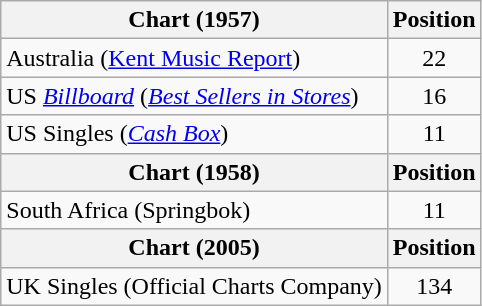<table class="wikitable sortable">
<tr>
<th>Chart (1957)</th>
<th>Position</th>
</tr>
<tr>
<td>Australia (<a href='#'>Kent Music Report</a>)</td>
<td style="text-align:center;">22</td>
</tr>
<tr>
<td>US <em><a href='#'>Billboard</a></em> (<em><a href='#'>Best Sellers in Stores</a></em>)</td>
<td style="text-align:center;">16</td>
</tr>
<tr>
<td>US Singles (<em><a href='#'>Cash Box</a></em>)</td>
<td style="text-align:center;">11</td>
</tr>
<tr>
<th>Chart (1958)</th>
<th>Position</th>
</tr>
<tr>
<td>South Africa (Springbok)</td>
<td align="center">11</td>
</tr>
<tr>
<th>Chart (2005)</th>
<th>Position</th>
</tr>
<tr>
<td>UK Singles (Official Charts Company)</td>
<td align="center">134</td>
</tr>
</table>
